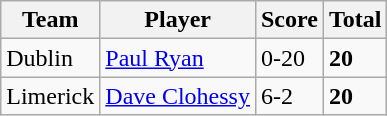<table class="wikitable">
<tr>
<th>Team</th>
<th>Player</th>
<th>Score</th>
<th>Total</th>
</tr>
<tr>
<td>Dublin</td>
<td><a href='#'>Paul Ryan</a></td>
<td>0-20</td>
<td><strong>20</strong></td>
</tr>
<tr>
<td>Limerick</td>
<td><a href='#'>Dave Clohessy</a></td>
<td>6-2</td>
<td><strong>20</strong></td>
</tr>
</table>
